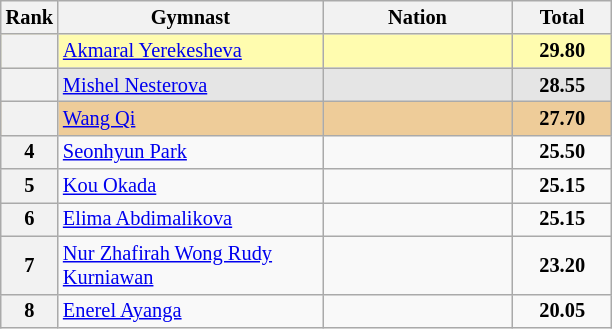<table class="wikitable sortable" style="text-align:center; font-size:85%">
<tr>
<th scope="col" style="width:20px;">Rank</th>
<th ! scope="col" style="width:170px;">Gymnast</th>
<th ! scope="col" style="width:120px;">Nation</th>
<th ! scope="col" style="width:60px;">Total</th>
</tr>
<tr bgcolor=fffcaf>
<th scope=row></th>
<td align=left><a href='#'>Akmaral Yerekesheva</a></td>
<td style="text-align:left;"></td>
<td><strong>29.80</strong></td>
</tr>
<tr bgcolor=e5e5e5>
<th scope=row></th>
<td align=left><a href='#'>Mishel Nesterova</a></td>
<td style="text-align:left;"></td>
<td><strong>28.55</strong></td>
</tr>
<tr bgcolor=eecc99>
<th scope=row></th>
<td align=left><a href='#'>Wang Qi</a></td>
<td style="text-align:left;"></td>
<td><strong>27.70</strong></td>
</tr>
<tr>
<th scope=row>4</th>
<td align=left><a href='#'>Seonhyun Park</a></td>
<td style="text-align:left;"></td>
<td><strong>25.50</strong></td>
</tr>
<tr>
<th scope=row>5</th>
<td align=left><a href='#'>Kou Okada</a></td>
<td style="text-align:left;"></td>
<td><strong>25.15</strong></td>
</tr>
<tr>
<th scope=row>6</th>
<td align=left><a href='#'>Elima Abdimalikova</a></td>
<td style="text-align:left;"></td>
<td><strong>25.15</strong></td>
</tr>
<tr>
<th scope=row>7</th>
<td align=left><a href='#'>Nur Zhafirah Wong Rudy Kurniawan</a></td>
<td style="text-align:left;"></td>
<td><strong>23.20</strong></td>
</tr>
<tr>
<th scope=row>8</th>
<td align=left><a href='#'>Enerel Ayanga</a></td>
<td style="text-align:left;"></td>
<td><strong>20.05</strong></td>
</tr>
</table>
